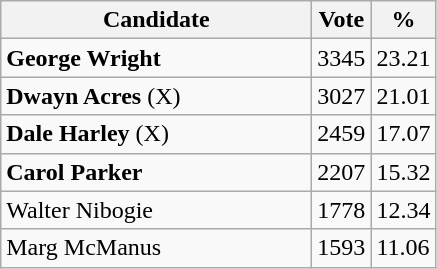<table class="wikitable">
<tr>
<th bgcolor="#DDDDFF" width="200px">Candidate</th>
<th bgcolor="#DDDDFF">Vote</th>
<th bgcolor="#DDDDFF">%</th>
</tr>
<tr>
<td><strong>George Wright</strong></td>
<td>3345</td>
<td>23.21</td>
</tr>
<tr>
<td><strong>Dwayn Acres</strong> (X)</td>
<td>3027</td>
<td>21.01</td>
</tr>
<tr>
<td><strong>Dale Harley</strong> (X)</td>
<td>2459</td>
<td>17.07</td>
</tr>
<tr>
<td><strong>Carol Parker</strong></td>
<td>2207</td>
<td>15.32</td>
</tr>
<tr>
<td>Walter Nibogie</td>
<td>1778</td>
<td>12.34</td>
</tr>
<tr>
<td>Marg McManus</td>
<td>1593</td>
<td>11.06</td>
</tr>
</table>
